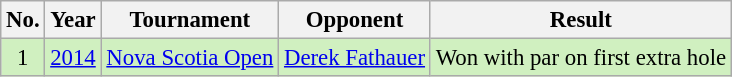<table class="wikitable" style="font-size:95%;">
<tr>
<th>No.</th>
<th>Year</th>
<th>Tournament</th>
<th>Opponent</th>
<th>Result</th>
</tr>
<tr style="background:#D0F0C0;">
<td align=center>1</td>
<td><a href='#'>2014</a></td>
<td><a href='#'>Nova Scotia Open</a></td>
<td> <a href='#'>Derek Fathauer</a></td>
<td>Won with par on first extra hole</td>
</tr>
</table>
